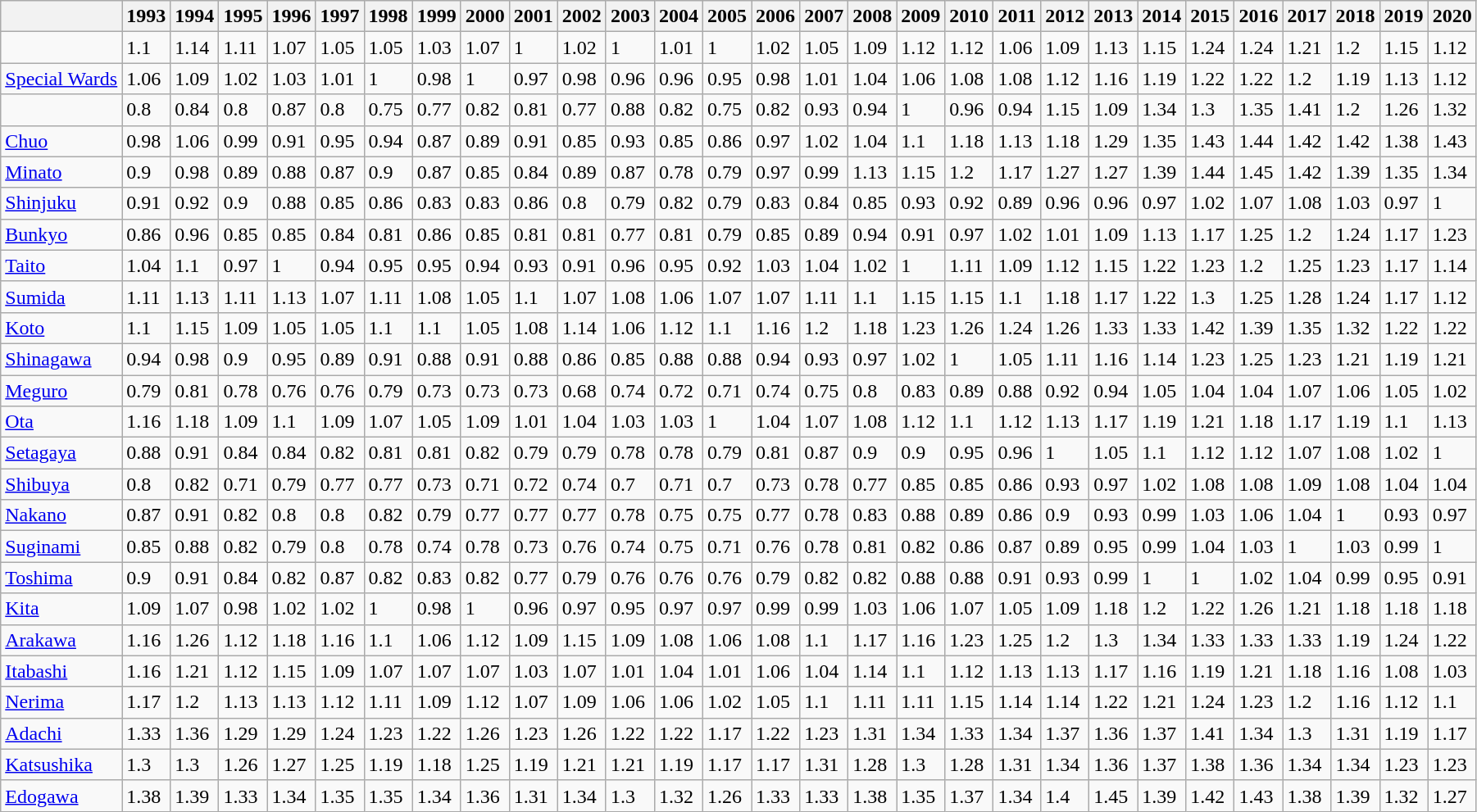<table class="wikitable sortable">
<tr>
<th></th>
<th>1993</th>
<th>1994</th>
<th>1995</th>
<th>1996</th>
<th>1997</th>
<th>1998</th>
<th>1999</th>
<th>2000</th>
<th>2001</th>
<th>2002</th>
<th>2003</th>
<th>2004</th>
<th>2005</th>
<th>2006</th>
<th>2007</th>
<th>2008</th>
<th>2009</th>
<th>2010</th>
<th>2011</th>
<th>2012</th>
<th>2013</th>
<th>2014</th>
<th>2015</th>
<th>2016</th>
<th>2017</th>
<th>2018</th>
<th>2019</th>
<th>2020</th>
</tr>
<tr>
<td></td>
<td>1.1</td>
<td>1.14</td>
<td>1.11</td>
<td>1.07</td>
<td>1.05</td>
<td>1.05</td>
<td>1.03</td>
<td>1.07</td>
<td>1</td>
<td>1.02</td>
<td>1</td>
<td>1.01</td>
<td>1</td>
<td>1.02</td>
<td>1.05</td>
<td>1.09</td>
<td>1.12</td>
<td>1.12</td>
<td>1.06</td>
<td>1.09</td>
<td>1.13</td>
<td>1.15</td>
<td>1.24</td>
<td>1.24</td>
<td>1.21</td>
<td>1.2</td>
<td>1.15</td>
<td>1.12</td>
</tr>
<tr>
<td><a href='#'>Special Wards</a></td>
<td>1.06</td>
<td>1.09</td>
<td>1.02</td>
<td>1.03</td>
<td>1.01</td>
<td>1</td>
<td>0.98</td>
<td>1</td>
<td>0.97</td>
<td>0.98</td>
<td>0.96</td>
<td>0.96</td>
<td>0.95</td>
<td>0.98</td>
<td>1.01</td>
<td>1.04</td>
<td>1.06</td>
<td>1.08</td>
<td>1.08</td>
<td>1.12</td>
<td>1.16</td>
<td>1.19</td>
<td>1.22</td>
<td>1.22</td>
<td>1.2</td>
<td>1.19</td>
<td>1.13</td>
<td>1.12</td>
</tr>
<tr>
<td></td>
<td>0.8</td>
<td>0.84</td>
<td>0.8</td>
<td>0.87</td>
<td>0.8</td>
<td>0.75</td>
<td>0.77</td>
<td>0.82</td>
<td>0.81</td>
<td>0.77</td>
<td>0.88</td>
<td>0.82</td>
<td>0.75</td>
<td>0.82</td>
<td>0.93</td>
<td>0.94</td>
<td>1</td>
<td>0.96</td>
<td>0.94</td>
<td>1.15</td>
<td>1.09</td>
<td>1.34</td>
<td>1.3</td>
<td>1.35</td>
<td>1.41</td>
<td>1.2</td>
<td>1.26</td>
<td>1.32</td>
</tr>
<tr>
<td> <a href='#'>Chuo</a></td>
<td>0.98</td>
<td>1.06</td>
<td>0.99</td>
<td>0.91</td>
<td>0.95</td>
<td>0.94</td>
<td>0.87</td>
<td>0.89</td>
<td>0.91</td>
<td>0.85</td>
<td>0.93</td>
<td>0.85</td>
<td>0.86</td>
<td>0.97</td>
<td>1.02</td>
<td>1.04</td>
<td>1.1</td>
<td>1.18</td>
<td>1.13</td>
<td>1.18</td>
<td>1.29</td>
<td>1.35</td>
<td>1.43</td>
<td>1.44</td>
<td>1.42</td>
<td>1.42</td>
<td>1.38</td>
<td>1.43</td>
</tr>
<tr>
<td> <a href='#'>Minato</a></td>
<td>0.9</td>
<td>0.98</td>
<td>0.89</td>
<td>0.88</td>
<td>0.87</td>
<td>0.9</td>
<td>0.87</td>
<td>0.85</td>
<td>0.84</td>
<td>0.89</td>
<td>0.87</td>
<td>0.78</td>
<td>0.79</td>
<td>0.97</td>
<td>0.99</td>
<td>1.13</td>
<td>1.15</td>
<td>1.2</td>
<td>1.17</td>
<td>1.27</td>
<td>1.27</td>
<td>1.39</td>
<td>1.44</td>
<td>1.45</td>
<td>1.42</td>
<td>1.39</td>
<td>1.35</td>
<td>1.34</td>
</tr>
<tr>
<td> <a href='#'>Shinjuku</a></td>
<td>0.91</td>
<td>0.92</td>
<td>0.9</td>
<td>0.88</td>
<td>0.85</td>
<td>0.86</td>
<td>0.83</td>
<td>0.83</td>
<td>0.86</td>
<td>0.8</td>
<td>0.79</td>
<td>0.82</td>
<td>0.79</td>
<td>0.83</td>
<td>0.84</td>
<td>0.85</td>
<td>0.93</td>
<td>0.92</td>
<td>0.89</td>
<td>0.96</td>
<td>0.96</td>
<td>0.97</td>
<td>1.02</td>
<td>1.07</td>
<td>1.08</td>
<td>1.03</td>
<td>0.97</td>
<td>1</td>
</tr>
<tr>
<td> <a href='#'>Bunkyo</a></td>
<td>0.86</td>
<td>0.96</td>
<td>0.85</td>
<td>0.85</td>
<td>0.84</td>
<td>0.81</td>
<td>0.86</td>
<td>0.85</td>
<td>0.81</td>
<td>0.81</td>
<td>0.77</td>
<td>0.81</td>
<td>0.79</td>
<td>0.85</td>
<td>0.89</td>
<td>0.94</td>
<td>0.91</td>
<td>0.97</td>
<td>1.02</td>
<td>1.01</td>
<td>1.09</td>
<td>1.13</td>
<td>1.17</td>
<td>1.25</td>
<td>1.2</td>
<td>1.24</td>
<td>1.17</td>
<td>1.23</td>
</tr>
<tr>
<td> <a href='#'>Taito</a></td>
<td>1.04</td>
<td>1.1</td>
<td>0.97</td>
<td>1</td>
<td>0.94</td>
<td>0.95</td>
<td>0.95</td>
<td>0.94</td>
<td>0.93</td>
<td>0.91</td>
<td>0.96</td>
<td>0.95</td>
<td>0.92</td>
<td>1.03</td>
<td>1.04</td>
<td>1.02</td>
<td>1</td>
<td>1.11</td>
<td>1.09</td>
<td>1.12</td>
<td>1.15</td>
<td>1.22</td>
<td>1.23</td>
<td>1.2</td>
<td>1.25</td>
<td>1.23</td>
<td>1.17</td>
<td>1.14</td>
</tr>
<tr>
<td> <a href='#'>Sumida</a></td>
<td>1.11</td>
<td>1.13</td>
<td>1.11</td>
<td>1.13</td>
<td>1.07</td>
<td>1.11</td>
<td>1.08</td>
<td>1.05</td>
<td>1.1</td>
<td>1.07</td>
<td>1.08</td>
<td>1.06</td>
<td>1.07</td>
<td>1.07</td>
<td>1.11</td>
<td>1.1</td>
<td>1.15</td>
<td>1.15</td>
<td>1.1</td>
<td>1.18</td>
<td>1.17</td>
<td>1.22</td>
<td>1.3</td>
<td>1.25</td>
<td>1.28</td>
<td>1.24</td>
<td>1.17</td>
<td>1.12</td>
</tr>
<tr>
<td> <a href='#'>Koto</a></td>
<td>1.1</td>
<td>1.15</td>
<td>1.09</td>
<td>1.05</td>
<td>1.05</td>
<td>1.1</td>
<td>1.1</td>
<td>1.05</td>
<td>1.08</td>
<td>1.14</td>
<td>1.06</td>
<td>1.12</td>
<td>1.1</td>
<td>1.16</td>
<td>1.2</td>
<td>1.18</td>
<td>1.23</td>
<td>1.26</td>
<td>1.24</td>
<td>1.26</td>
<td>1.33</td>
<td>1.33</td>
<td>1.42</td>
<td>1.39</td>
<td>1.35</td>
<td>1.32</td>
<td>1.22</td>
<td>1.22</td>
</tr>
<tr>
<td> <a href='#'>Shinagawa</a></td>
<td>0.94</td>
<td>0.98</td>
<td>0.9</td>
<td>0.95</td>
<td>0.89</td>
<td>0.91</td>
<td>0.88</td>
<td>0.91</td>
<td>0.88</td>
<td>0.86</td>
<td>0.85</td>
<td>0.88</td>
<td>0.88</td>
<td>0.94</td>
<td>0.93</td>
<td>0.97</td>
<td>1.02</td>
<td>1</td>
<td>1.05</td>
<td>1.11</td>
<td>1.16</td>
<td>1.14</td>
<td>1.23</td>
<td>1.25</td>
<td>1.23</td>
<td>1.21</td>
<td>1.19</td>
<td>1.21</td>
</tr>
<tr>
<td> <a href='#'>Meguro</a></td>
<td>0.79</td>
<td>0.81</td>
<td>0.78</td>
<td>0.76</td>
<td>0.76</td>
<td>0.79</td>
<td>0.73</td>
<td>0.73</td>
<td>0.73</td>
<td>0.68</td>
<td>0.74</td>
<td>0.72</td>
<td>0.71</td>
<td>0.74</td>
<td>0.75</td>
<td>0.8</td>
<td>0.83</td>
<td>0.89</td>
<td>0.88</td>
<td>0.92</td>
<td>0.94</td>
<td>1.05</td>
<td>1.04</td>
<td>1.04</td>
<td>1.07</td>
<td>1.06</td>
<td>1.05</td>
<td>1.02</td>
</tr>
<tr>
<td> <a href='#'>Ota</a></td>
<td>1.16</td>
<td>1.18</td>
<td>1.09</td>
<td>1.1</td>
<td>1.09</td>
<td>1.07</td>
<td>1.05</td>
<td>1.09</td>
<td>1.01</td>
<td>1.04</td>
<td>1.03</td>
<td>1.03</td>
<td>1</td>
<td>1.04</td>
<td>1.07</td>
<td>1.08</td>
<td>1.12</td>
<td>1.1</td>
<td>1.12</td>
<td>1.13</td>
<td>1.17</td>
<td>1.19</td>
<td>1.21</td>
<td>1.18</td>
<td>1.17</td>
<td>1.19</td>
<td>1.1</td>
<td>1.13</td>
</tr>
<tr>
<td> <a href='#'>Setagaya</a></td>
<td>0.88</td>
<td>0.91</td>
<td>0.84</td>
<td>0.84</td>
<td>0.82</td>
<td>0.81</td>
<td>0.81</td>
<td>0.82</td>
<td>0.79</td>
<td>0.79</td>
<td>0.78</td>
<td>0.78</td>
<td>0.79</td>
<td>0.81</td>
<td>0.87</td>
<td>0.9</td>
<td>0.9</td>
<td>0.95</td>
<td>0.96</td>
<td>1</td>
<td>1.05</td>
<td>1.1</td>
<td>1.12</td>
<td>1.12</td>
<td>1.07</td>
<td>1.08</td>
<td>1.02</td>
<td>1</td>
</tr>
<tr>
<td> <a href='#'>Shibuya</a></td>
<td>0.8</td>
<td>0.82</td>
<td>0.71</td>
<td>0.79</td>
<td>0.77</td>
<td>0.77</td>
<td>0.73</td>
<td>0.71</td>
<td>0.72</td>
<td>0.74</td>
<td>0.7</td>
<td>0.71</td>
<td>0.7</td>
<td>0.73</td>
<td>0.78</td>
<td>0.77</td>
<td>0.85</td>
<td>0.85</td>
<td>0.86</td>
<td>0.93</td>
<td>0.97</td>
<td>1.02</td>
<td>1.08</td>
<td>1.08</td>
<td>1.09</td>
<td>1.08</td>
<td>1.04</td>
<td>1.04</td>
</tr>
<tr>
<td> <a href='#'>Nakano</a></td>
<td>0.87</td>
<td>0.91</td>
<td>0.82</td>
<td>0.8</td>
<td>0.8</td>
<td>0.82</td>
<td>0.79</td>
<td>0.77</td>
<td>0.77</td>
<td>0.77</td>
<td>0.78</td>
<td>0.75</td>
<td>0.75</td>
<td>0.77</td>
<td>0.78</td>
<td>0.83</td>
<td>0.88</td>
<td>0.89</td>
<td>0.86</td>
<td>0.9</td>
<td>0.93</td>
<td>0.99</td>
<td>1.03</td>
<td>1.06</td>
<td>1.04</td>
<td>1</td>
<td>0.93</td>
<td>0.97</td>
</tr>
<tr>
<td> <a href='#'>Suginami</a></td>
<td>0.85</td>
<td>0.88</td>
<td>0.82</td>
<td>0.79</td>
<td>0.8</td>
<td>0.78</td>
<td>0.74</td>
<td>0.78</td>
<td>0.73</td>
<td>0.76</td>
<td>0.74</td>
<td>0.75</td>
<td>0.71</td>
<td>0.76</td>
<td>0.78</td>
<td>0.81</td>
<td>0.82</td>
<td>0.86</td>
<td>0.87</td>
<td>0.89</td>
<td>0.95</td>
<td>0.99</td>
<td>1.04</td>
<td>1.03</td>
<td>1</td>
<td>1.03</td>
<td>0.99</td>
<td>1</td>
</tr>
<tr>
<td> <a href='#'>Toshima</a></td>
<td>0.9</td>
<td>0.91</td>
<td>0.84</td>
<td>0.82</td>
<td>0.87</td>
<td>0.82</td>
<td>0.83</td>
<td>0.82</td>
<td>0.77</td>
<td>0.79</td>
<td>0.76</td>
<td>0.76</td>
<td>0.76</td>
<td>0.79</td>
<td>0.82</td>
<td>0.82</td>
<td>0.88</td>
<td>0.88</td>
<td>0.91</td>
<td>0.93</td>
<td>0.99</td>
<td>1</td>
<td>1</td>
<td>1.02</td>
<td>1.04</td>
<td>0.99</td>
<td>0.95</td>
<td>0.91</td>
</tr>
<tr>
<td> <a href='#'>Kita</a></td>
<td>1.09</td>
<td>1.07</td>
<td>0.98</td>
<td>1.02</td>
<td>1.02</td>
<td>1</td>
<td>0.98</td>
<td>1</td>
<td>0.96</td>
<td>0.97</td>
<td>0.95</td>
<td>0.97</td>
<td>0.97</td>
<td>0.99</td>
<td>0.99</td>
<td>1.03</td>
<td>1.06</td>
<td>1.07</td>
<td>1.05</td>
<td>1.09</td>
<td>1.18</td>
<td>1.2</td>
<td>1.22</td>
<td>1.26</td>
<td>1.21</td>
<td>1.18</td>
<td>1.18</td>
<td>1.18</td>
</tr>
<tr>
<td> <a href='#'>Arakawa</a></td>
<td>1.16</td>
<td>1.26</td>
<td>1.12</td>
<td>1.18</td>
<td>1.16</td>
<td>1.1</td>
<td>1.06</td>
<td>1.12</td>
<td>1.09</td>
<td>1.15</td>
<td>1.09</td>
<td>1.08</td>
<td>1.06</td>
<td>1.08</td>
<td>1.1</td>
<td>1.17</td>
<td>1.16</td>
<td>1.23</td>
<td>1.25</td>
<td>1.2</td>
<td>1.3</td>
<td>1.34</td>
<td>1.33</td>
<td>1.33</td>
<td>1.33</td>
<td>1.19</td>
<td>1.24</td>
<td>1.22</td>
</tr>
<tr>
<td> <a href='#'>Itabashi</a></td>
<td>1.16</td>
<td>1.21</td>
<td>1.12</td>
<td>1.15</td>
<td>1.09</td>
<td>1.07</td>
<td>1.07</td>
<td>1.07</td>
<td>1.03</td>
<td>1.07</td>
<td>1.01</td>
<td>1.04</td>
<td>1.01</td>
<td>1.06</td>
<td>1.04</td>
<td>1.14</td>
<td>1.1</td>
<td>1.12</td>
<td>1.13</td>
<td>1.13</td>
<td>1.17</td>
<td>1.16</td>
<td>1.19</td>
<td>1.21</td>
<td>1.18</td>
<td>1.16</td>
<td>1.08</td>
<td>1.03</td>
</tr>
<tr>
<td> <a href='#'>Nerima</a></td>
<td>1.17</td>
<td>1.2</td>
<td>1.13</td>
<td>1.13</td>
<td>1.12</td>
<td>1.11</td>
<td>1.09</td>
<td>1.12</td>
<td>1.07</td>
<td>1.09</td>
<td>1.06</td>
<td>1.06</td>
<td>1.02</td>
<td>1.05</td>
<td>1.1</td>
<td>1.11</td>
<td>1.11</td>
<td>1.15</td>
<td>1.14</td>
<td>1.14</td>
<td>1.22</td>
<td>1.21</td>
<td>1.24</td>
<td>1.23</td>
<td>1.2</td>
<td>1.16</td>
<td>1.12</td>
<td>1.1</td>
</tr>
<tr>
<td> <a href='#'>Adachi</a></td>
<td>1.33</td>
<td>1.36</td>
<td>1.29</td>
<td>1.29</td>
<td>1.24</td>
<td>1.23</td>
<td>1.22</td>
<td>1.26</td>
<td>1.23</td>
<td>1.26</td>
<td>1.22</td>
<td>1.22</td>
<td>1.17</td>
<td>1.22</td>
<td>1.23</td>
<td>1.31</td>
<td>1.34</td>
<td>1.33</td>
<td>1.34</td>
<td>1.37</td>
<td>1.36</td>
<td>1.37</td>
<td>1.41</td>
<td>1.34</td>
<td>1.3</td>
<td>1.31</td>
<td>1.19</td>
<td>1.17</td>
</tr>
<tr>
<td> <a href='#'>Katsushika</a></td>
<td>1.3</td>
<td>1.3</td>
<td>1.26</td>
<td>1.27</td>
<td>1.25</td>
<td>1.19</td>
<td>1.18</td>
<td>1.25</td>
<td>1.19</td>
<td>1.21</td>
<td>1.21</td>
<td>1.19</td>
<td>1.17</td>
<td>1.17</td>
<td>1.31</td>
<td>1.28</td>
<td>1.3</td>
<td>1.28</td>
<td>1.31</td>
<td>1.34</td>
<td>1.36</td>
<td>1.37</td>
<td>1.38</td>
<td>1.36</td>
<td>1.34</td>
<td>1.34</td>
<td>1.23</td>
<td>1.23</td>
</tr>
<tr>
<td> <a href='#'>Edogawa</a></td>
<td>1.38</td>
<td>1.39</td>
<td>1.33</td>
<td>1.34</td>
<td>1.35</td>
<td>1.35</td>
<td>1.34</td>
<td>1.36</td>
<td>1.31</td>
<td>1.34</td>
<td>1.3</td>
<td>1.32</td>
<td>1.26</td>
<td>1.33</td>
<td>1.33</td>
<td>1.38</td>
<td>1.35</td>
<td>1.37</td>
<td>1.34</td>
<td>1.4</td>
<td>1.45</td>
<td>1.39</td>
<td>1.42</td>
<td>1.43</td>
<td>1.38</td>
<td>1.39</td>
<td>1.32</td>
<td>1.27</td>
</tr>
</table>
